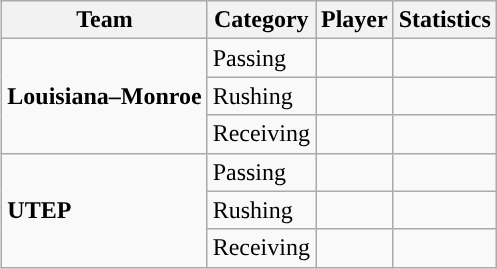<table class="wikitable" style="float: right;">
<tr>
<th>Team</th>
<th>Category</th>
<th>Player</th>
<th>Statistics</th>
</tr>
<tr>
<td rowspan=3><strong>Louisiana–Monroe</strong></td>
<td>Passing</td>
<td></td>
<td></td>
</tr>
<tr>
<td>Rushing</td>
<td></td>
<td></td>
</tr>
<tr>
<td>Receiving</td>
<td></td>
<td></td>
</tr>
<tr>
<td rowspan=3><strong>UTEP</strong></td>
<td>Passing</td>
<td></td>
<td></td>
</tr>
<tr>
<td>Rushing</td>
<td></td>
<td></td>
</tr>
<tr>
<td>Receiving</td>
<td></td>
<td></td>
</tr>
</table>
